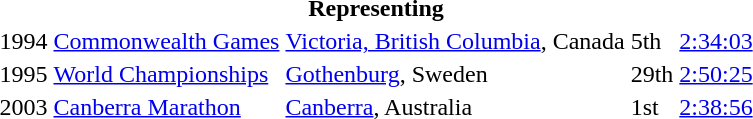<table>
<tr>
<th colspan="5">Representing </th>
</tr>
<tr>
<td>1994</td>
<td><a href='#'>Commonwealth Games</a></td>
<td><a href='#'>Victoria, British Columbia</a>, Canada</td>
<td>5th</td>
<td><a href='#'>2:34:03</a></td>
</tr>
<tr>
<td>1995</td>
<td><a href='#'>World Championships</a></td>
<td><a href='#'>Gothenburg</a>, Sweden</td>
<td>29th</td>
<td><a href='#'>2:50:25</a></td>
</tr>
<tr>
<td>2003</td>
<td><a href='#'>Canberra Marathon</a></td>
<td><a href='#'>Canberra</a>, Australia</td>
<td>1st</td>
<td><a href='#'>2:38:56</a></td>
</tr>
</table>
